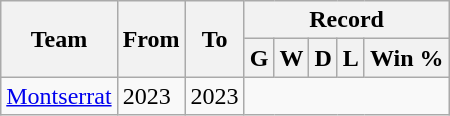<table class="wikitable" style="text-align: center">
<tr>
<th rowspan="2">Team</th>
<th rowspan="2">From</th>
<th rowspan="2">To</th>
<th colspan="5">Record</th>
</tr>
<tr>
<th>G</th>
<th>W</th>
<th>D</th>
<th>L</th>
<th>Win %</th>
</tr>
<tr>
<td align=left><a href='#'>Montserrat</a></td>
<td align=left>2023</td>
<td align=left>2023<br></td>
</tr>
</table>
